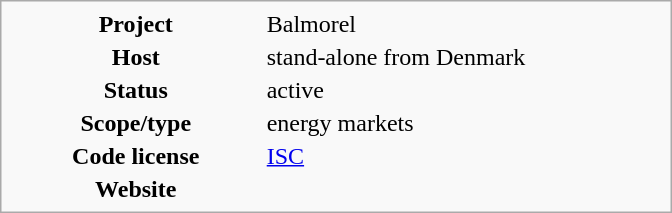<table class="infobox" style="width: 28em">
<tr>
<th style="width: 35%">Project</th>
<td style="width: 55%">Balmorel</td>
</tr>
<tr>
<th>Host</th>
<td>stand-alone from Denmark</td>
</tr>
<tr>
<th>Status</th>
<td>active</td>
</tr>
<tr>
<th>Scope/type</th>
<td>energy markets</td>
</tr>
<tr>
<th>Code license</th>
<td><a href='#'>ISC</a></td>
</tr>
<tr>
<th>Website</th>
<td><br></td>
</tr>
</table>
